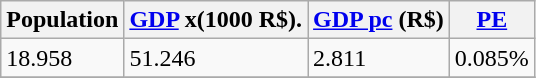<table class="wikitable" border="1">
<tr>
<th>Population </th>
<th><a href='#'>GDP</a> x(1000 R$).</th>
<th><a href='#'>GDP pc</a> (R$)</th>
<th><a href='#'>PE</a></th>
</tr>
<tr>
<td>18.958</td>
<td>51.246</td>
<td>2.811</td>
<td>0.085%</td>
</tr>
<tr>
</tr>
</table>
